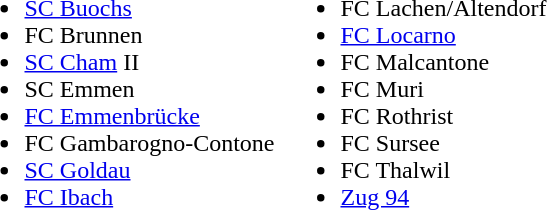<table>
<tr>
<td><br><ul><li><a href='#'>SC Buochs</a></li><li>FC Brunnen</li><li><a href='#'>SC Cham</a> II</li><li>SC Emmen</li><li><a href='#'>FC Emmenbrücke</a></li><li>FC Gambarogno-Contone</li><li><a href='#'>SC Goldau</a></li><li><a href='#'>FC Ibach</a></li></ul></td>
<td><br><ul><li>FC Lachen/Altendorf</li><li><a href='#'>FC Locarno</a></li><li>FC Malcantone</li><li>FC Muri</li><li>FC Rothrist</li><li>FC Sursee</li><li>FC Thalwil</li><li><a href='#'>Zug 94</a></li></ul></td>
</tr>
</table>
